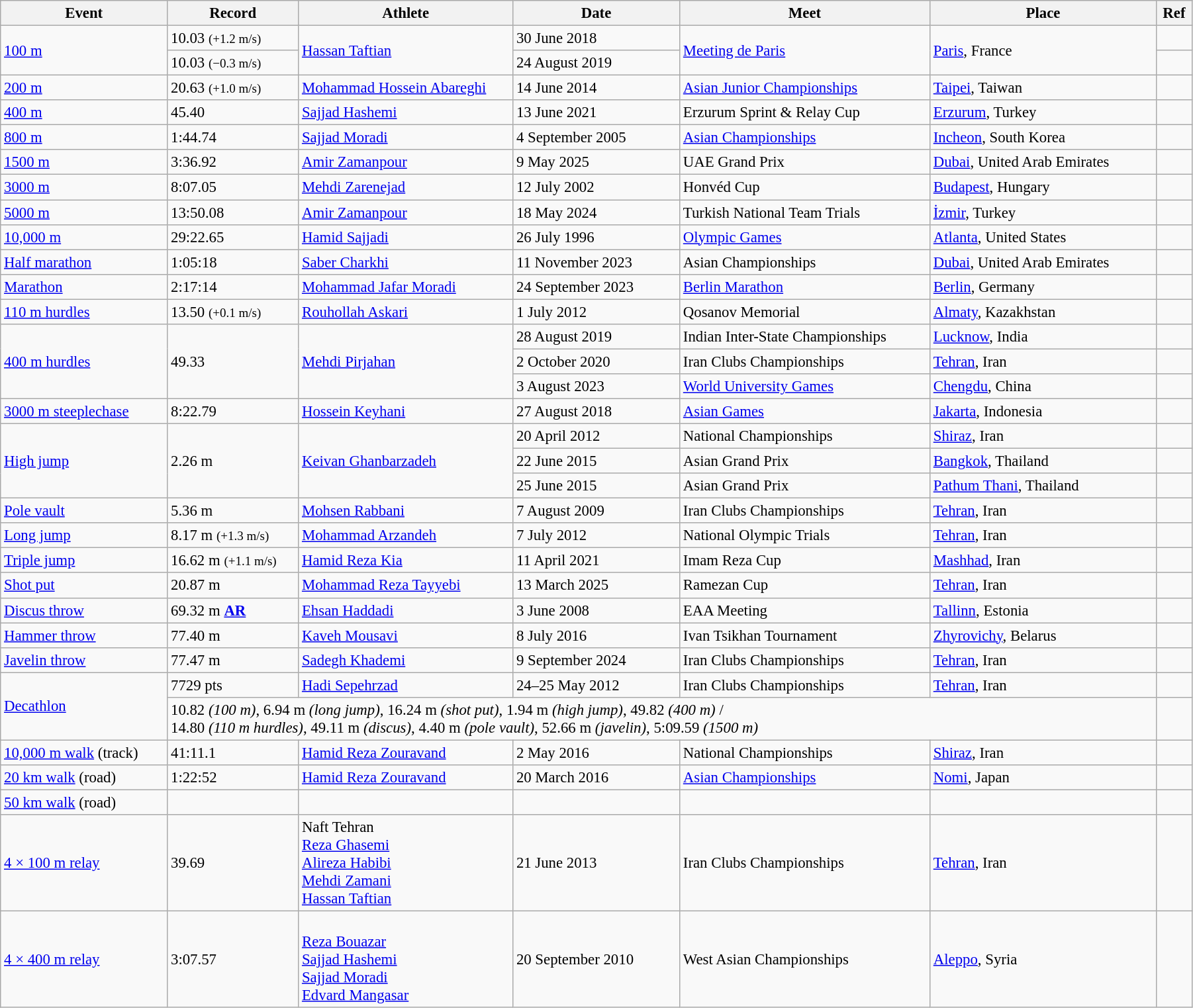<table class="wikitable" style="font-size: 95%; width: 95%;">
<tr>
<th width=14%>Event</th>
<th width=11%>Record</th>
<th width=18%>Athlete</th>
<th width=14%>Date</th>
<th width=21%>Meet</th>
<th width=19%>Place</th>
<th width=3%>Ref</th>
</tr>
<tr>
<td rowspan=2><a href='#'>100 m</a></td>
<td>10.03 <small>(+1.2 m/s)</small></td>
<td rowspan=2><a href='#'>Hassan Taftian</a></td>
<td>30 June 2018</td>
<td rowspan=2><a href='#'>Meeting de Paris</a></td>
<td rowspan=2> <a href='#'>Paris</a>, France</td>
<td></td>
</tr>
<tr>
<td>10.03 <small>(−0.3 m/s)</small></td>
<td>24 August 2019</td>
<td></td>
</tr>
<tr>
<td><a href='#'>200 m</a></td>
<td>20.63 <small>(+1.0 m/s)</small> </td>
<td><a href='#'>Mohammad Hossein Abareghi</a></td>
<td>14 June 2014</td>
<td><a href='#'>Asian Junior Championships</a></td>
<td> <a href='#'>Taipei</a>, Taiwan</td>
<td></td>
</tr>
<tr>
<td><a href='#'>400 m</a></td>
<td>45.40</td>
<td><a href='#'>Sajjad Hashemi</a></td>
<td>13 June 2021</td>
<td>Erzurum Sprint & Relay Cup</td>
<td> <a href='#'>Erzurum</a>, Turkey</td>
<td></td>
</tr>
<tr>
<td><a href='#'>800 m</a></td>
<td>1:44.74</td>
<td><a href='#'>Sajjad Moradi</a></td>
<td>4 September 2005</td>
<td><a href='#'>Asian Championships</a></td>
<td> <a href='#'>Incheon</a>, South Korea</td>
<td></td>
</tr>
<tr>
<td><a href='#'>1500 m</a></td>
<td>3:36.92</td>
<td><a href='#'>Amir Zamanpour</a></td>
<td>9 May 2025</td>
<td>UAE Grand Prix</td>
<td> <a href='#'>Dubai</a>, United Arab Emirates</td>
<td></td>
</tr>
<tr>
<td><a href='#'>3000 m</a></td>
<td>8:07.05</td>
<td><a href='#'>Mehdi Zarenejad</a></td>
<td>12 July 2002</td>
<td>Honvéd Cup</td>
<td> <a href='#'>Budapest</a>, Hungary</td>
<td></td>
</tr>
<tr>
<td><a href='#'>5000 m</a></td>
<td>13:50.08</td>
<td><a href='#'>Amir Zamanpour</a></td>
<td>18 May 2024</td>
<td>Turkish National Team Trials</td>
<td> <a href='#'>İzmir</a>, Turkey</td>
<td></td>
</tr>
<tr>
<td><a href='#'>10,000 m</a></td>
<td>29:22.65</td>
<td><a href='#'>Hamid Sajjadi</a></td>
<td>26 July 1996</td>
<td><a href='#'>Olympic Games</a></td>
<td> <a href='#'>Atlanta</a>, United States</td>
<td></td>
</tr>
<tr>
<td><a href='#'>Half marathon</a></td>
<td>1:05:18</td>
<td><a href='#'>Saber Charkhi</a></td>
<td>11 November 2023</td>
<td>Asian Championships</td>
<td> <a href='#'>Dubai</a>, United Arab Emirates</td>
<td></td>
</tr>
<tr>
<td><a href='#'>Marathon</a></td>
<td>2:17:14</td>
<td><a href='#'>Mohammad Jafar Moradi</a></td>
<td>24 September 2023</td>
<td><a href='#'>Berlin Marathon</a></td>
<td> <a href='#'>Berlin</a>, Germany</td>
<td></td>
</tr>
<tr>
<td><a href='#'>110 m hurdles</a></td>
<td>13.50 <small>(+0.1 m/s)</small></td>
<td><a href='#'>Rouhollah Askari</a></td>
<td>1 July 2012</td>
<td>Qosanov Memorial</td>
<td> <a href='#'>Almaty</a>, Kazakhstan</td>
<td></td>
</tr>
<tr>
<td rowspan=3><a href='#'>400 m hurdles</a></td>
<td rowspan=3>49.33</td>
<td rowspan=3><a href='#'>Mehdi Pirjahan</a></td>
<td>28 August 2019</td>
<td>Indian Inter-State Championships</td>
<td> <a href='#'>Lucknow</a>, India</td>
<td></td>
</tr>
<tr>
<td>2 October 2020</td>
<td>Iran Clubs Championships</td>
<td> <a href='#'>Tehran</a>, Iran</td>
<td></td>
</tr>
<tr>
<td>3 August 2023</td>
<td><a href='#'>World University Games</a></td>
<td> <a href='#'>Chengdu</a>, China</td>
<td></td>
</tr>
<tr>
<td><a href='#'>3000 m steeplechase</a></td>
<td>8:22.79</td>
<td><a href='#'>Hossein Keyhani</a></td>
<td>27 August 2018</td>
<td><a href='#'>Asian Games</a></td>
<td> <a href='#'>Jakarta</a>, Indonesia</td>
<td></td>
</tr>
<tr>
<td rowspan=3><a href='#'>High jump</a></td>
<td rowspan=3>2.26 m</td>
<td rowspan=3><a href='#'>Keivan Ghanbarzadeh</a></td>
<td>20 April 2012</td>
<td>National Championships</td>
<td> <a href='#'>Shiraz</a>, Iran</td>
<td></td>
</tr>
<tr>
<td>22 June 2015</td>
<td>Asian Grand Prix</td>
<td> <a href='#'>Bangkok</a>, Thailand</td>
<td></td>
</tr>
<tr>
<td>25 June 2015</td>
<td>Asian Grand Prix</td>
<td> <a href='#'>Pathum Thani</a>, Thailand</td>
<td></td>
</tr>
<tr>
<td><a href='#'>Pole vault</a></td>
<td>5.36 m</td>
<td><a href='#'>Mohsen Rabbani</a></td>
<td>7 August 2009</td>
<td>Iran Clubs Championships</td>
<td> <a href='#'>Tehran</a>, Iran</td>
<td></td>
</tr>
<tr>
<td><a href='#'>Long jump</a></td>
<td>8.17 m <small>(+1.3 m/s)</small></td>
<td><a href='#'>Mohammad Arzandeh</a></td>
<td>7 July 2012</td>
<td>National Olympic Trials</td>
<td> <a href='#'>Tehran</a>, Iran</td>
<td></td>
</tr>
<tr>
<td><a href='#'>Triple jump</a></td>
<td>16.62 m <small>(+1.1 m/s)</small></td>
<td><a href='#'>Hamid Reza Kia</a></td>
<td>11 April 2021</td>
<td>Imam Reza Cup</td>
<td> <a href='#'>Mashhad</a>, Iran</td>
<td></td>
</tr>
<tr>
<td><a href='#'>Shot put</a></td>
<td>20.87 m</td>
<td><a href='#'>Mohammad Reza Tayyebi</a></td>
<td>13 March 2025</td>
<td>Ramezan Cup</td>
<td> <a href='#'>Tehran</a>, Iran</td>
<td></td>
</tr>
<tr>
<td><a href='#'>Discus throw</a></td>
<td>69.32 m <strong><a href='#'>AR</a></strong></td>
<td><a href='#'>Ehsan Haddadi</a></td>
<td>3 June 2008</td>
<td>EAA Meeting</td>
<td> <a href='#'>Tallinn</a>, Estonia</td>
<td></td>
</tr>
<tr>
<td><a href='#'>Hammer throw</a></td>
<td>77.40 m</td>
<td><a href='#'>Kaveh Mousavi</a></td>
<td>8 July 2016</td>
<td>Ivan Tsikhan Tournament</td>
<td> <a href='#'>Zhyrovichy</a>, Belarus</td>
<td></td>
</tr>
<tr>
<td><a href='#'>Javelin throw</a></td>
<td>77.47 m</td>
<td><a href='#'>Sadegh Khademi</a></td>
<td>9 September 2024</td>
<td>Iran Clubs Championships</td>
<td> <a href='#'>Tehran</a>, Iran</td>
<td></td>
</tr>
<tr>
<td rowspan=2><a href='#'>Decathlon</a></td>
<td>7729 pts</td>
<td><a href='#'>Hadi Sepehrzad</a></td>
<td>24–25 May 2012</td>
<td>Iran Clubs Championships</td>
<td> <a href='#'>Tehran</a>, Iran</td>
<td></td>
</tr>
<tr>
<td colspan=5>10.82 <em>(100 m)</em>, 6.94 m <em>(long jump)</em>, 16.24 m <em>(shot put)</em>, 1.94 m <em>(high jump)</em>, 49.82 <em>(400 m)</em> /<br>14.80 <em>(110 m hurdles)</em>, 49.11 m <em>(discus)</em>, 4.40 m <em>(pole vault)</em>, 52.66 m <em>(javelin)</em>, 5:09.59 <em>(1500 m)</em></td>
<td></td>
</tr>
<tr>
<td><a href='#'>10,000 m walk</a> (track)</td>
<td>41:11.1 </td>
<td><a href='#'>Hamid Reza Zouravand</a></td>
<td>2 May 2016</td>
<td>National Championships</td>
<td> <a href='#'>Shiraz</a>, Iran</td>
<td></td>
</tr>
<tr>
<td><a href='#'>20 km walk</a> (road)</td>
<td>1:22:52</td>
<td><a href='#'>Hamid Reza Zouravand</a></td>
<td>20 March 2016</td>
<td><a href='#'>Asian Championships</a></td>
<td> <a href='#'>Nomi</a>, Japan</td>
<td></td>
</tr>
<tr>
<td><a href='#'>50 km walk</a> (road)</td>
<td></td>
<td></td>
<td></td>
<td></td>
<td></td>
<td></td>
</tr>
<tr>
<td><a href='#'>4 × 100 m relay</a></td>
<td>39.69</td>
<td> Naft Tehran<br><a href='#'>Reza Ghasemi</a><br><a href='#'>Alireza Habibi</a><br><a href='#'>Mehdi Zamani</a><br><a href='#'>Hassan Taftian</a></td>
<td>21 June 2013</td>
<td>Iran Clubs Championships</td>
<td> <a href='#'>Tehran</a>, Iran</td>
<td></td>
</tr>
<tr>
<td><a href='#'>4 × 400 m relay</a></td>
<td>3:07.57</td>
<td><br><a href='#'>Reza Bouazar</a><br><a href='#'>Sajjad Hashemi</a><br><a href='#'>Sajjad Moradi</a><br><a href='#'>Edvard Mangasar</a></td>
<td>20 September 2010</td>
<td>West Asian Championships</td>
<td> <a href='#'>Aleppo</a>, Syria</td>
<td></td>
</tr>
</table>
